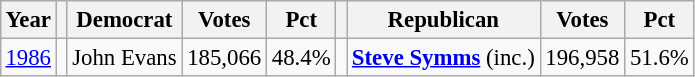<table class="wikitable" style="margin:0.5em ; font-size:95%">
<tr>
<th>Year</th>
<th></th>
<th>Democrat</th>
<th>Votes</th>
<th>Pct</th>
<th></th>
<th>Republican</th>
<th>Votes</th>
<th>Pct</th>
</tr>
<tr>
<td><a href='#'>1986</a></td>
<td></td>
<td>John Evans</td>
<td>185,066</td>
<td>48.4%</td>
<td></td>
<td><strong><a href='#'>Steve Symms</a></strong> (inc.)</td>
<td>196,958</td>
<td>51.6%</td>
</tr>
</table>
